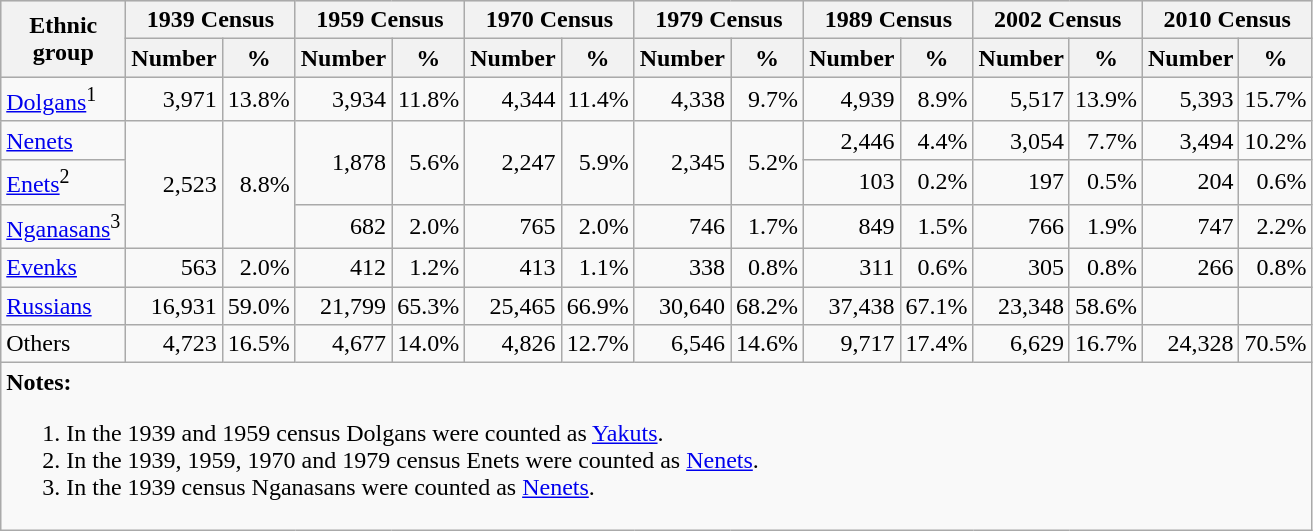<table class="wikitable" style="text-align: right;">
<tr bgcolor="#e0e0e0">
<th rowspan="2">Ethnic<br>group</th>
<th colspan="2">1939 Census</th>
<th colspan="2">1959 Census</th>
<th colspan="2">1970 Census</th>
<th colspan="2">1979 Census</th>
<th colspan="2">1989 Census</th>
<th colspan="2">2002 Census</th>
<th colspan="2">2010 Census</th>
</tr>
<tr bgcolor="#e0e0e0">
<th>Number</th>
<th>%</th>
<th>Number</th>
<th>%</th>
<th>Number</th>
<th>%</th>
<th>Number</th>
<th>%</th>
<th>Number</th>
<th>%</th>
<th>Number</th>
<th>%</th>
<th>Number</th>
<th>%</th>
</tr>
<tr>
<td align="left"><a href='#'>Dolgans</a><sup>1</sup></td>
<td>3,971</td>
<td>13.8%</td>
<td>3,934</td>
<td>11.8%</td>
<td>4,344</td>
<td>11.4%</td>
<td>4,338</td>
<td>9.7%</td>
<td>4,939</td>
<td>8.9%</td>
<td>5,517</td>
<td>13.9%</td>
<td>5,393</td>
<td>15.7%</td>
</tr>
<tr>
<td align="left"><a href='#'>Nenets</a></td>
<td rowspan="3">2,523</td>
<td rowspan="3">8.8%</td>
<td rowspan="2">1,878</td>
<td rowspan="2">5.6%</td>
<td rowspan="2">2,247</td>
<td rowspan="2">5.9%</td>
<td rowspan="2">2,345</td>
<td rowspan="2">5.2%</td>
<td>2,446</td>
<td>4.4%</td>
<td>3,054</td>
<td>7.7%</td>
<td>3,494</td>
<td>10.2%</td>
</tr>
<tr>
<td align="left"><a href='#'>Enets</a><sup>2</sup></td>
<td>103</td>
<td>0.2%</td>
<td>197</td>
<td>0.5%</td>
<td>204</td>
<td>0.6%</td>
</tr>
<tr>
<td align="left"><a href='#'>Nganasans</a><sup>3</sup></td>
<td>682</td>
<td>2.0%</td>
<td>765</td>
<td>2.0%</td>
<td>746</td>
<td>1.7%</td>
<td>849</td>
<td>1.5%</td>
<td>766</td>
<td>1.9%</td>
<td>747</td>
<td>2.2%</td>
</tr>
<tr>
<td align="left"><a href='#'>Evenks</a></td>
<td>563</td>
<td>2.0%</td>
<td>412</td>
<td>1.2%</td>
<td>413</td>
<td>1.1%</td>
<td>338</td>
<td>0.8%</td>
<td>311</td>
<td>0.6%</td>
<td>305</td>
<td>0.8%</td>
<td>266</td>
<td>0.8%</td>
</tr>
<tr>
<td align="left"><a href='#'>Russians</a></td>
<td>16,931</td>
<td>59.0%</td>
<td>21,799</td>
<td>65.3%</td>
<td>25,465</td>
<td>66.9%</td>
<td>30,640</td>
<td>68.2%</td>
<td>37,438</td>
<td>67.1%</td>
<td>23,348</td>
<td>58.6%</td>
<td></td>
<td></td>
</tr>
<tr>
<td align="left">Others</td>
<td>4,723</td>
<td>16.5%</td>
<td>4,677</td>
<td>14.0%</td>
<td>4,826</td>
<td>12.7%</td>
<td>6,546</td>
<td>14.6%</td>
<td>9,717</td>
<td>17.4%</td>
<td>6,629</td>
<td>16.7%</td>
<td>24,328</td>
<td>70.5%</td>
</tr>
<tr>
<td colspan="15" align="left"><strong>Notes:</strong><br><ol><li>In the 1939 and 1959 census Dolgans were counted as <a href='#'>Yakuts</a>.</li><li>In the 1939, 1959, 1970 and 1979 census Enets were counted as <a href='#'>Nenets</a>.</li><li>In the 1939 census Nganasans were counted as <a href='#'>Nenets</a>.</li></ol></td>
</tr>
</table>
